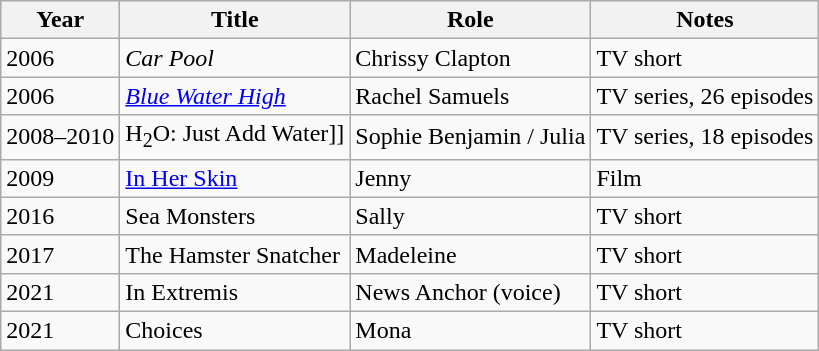<table class="wikitable">
<tr>
<th>Year</th>
<th>Title</th>
<th>Role</th>
<th>Notes</th>
</tr>
<tr>
<td>2006</td>
<td><em>Car Pool</em></td>
<td>Chrissy Clapton</td>
<td>TV short</td>
</tr>
<tr>
<td>2006</td>
<td><em><a href='#'>Blue Water High</a></em></td>
<td>Rachel Samuels</td>
<td>TV series, 26 episodes</td>
</tr>
<tr>
<td>2008–2010</td>
<td>H<sub>2</sub>O: Just Add Water]]<em></td>
<td>Sophie Benjamin / Julia</td>
<td>TV series, 18 episodes</td>
</tr>
<tr>
<td>2009</td>
<td></em><a href='#'>In Her Skin</a><em></td>
<td>Jenny</td>
<td>Film</td>
</tr>
<tr>
<td>2016</td>
<td></em>Sea Monsters<em></td>
<td>Sally</td>
<td>TV short</td>
</tr>
<tr>
<td>2017</td>
<td></em>The Hamster Snatcher<em></td>
<td>Madeleine</td>
<td>TV short</td>
</tr>
<tr>
<td>2021</td>
<td></em>In Extremis<em></td>
<td>News Anchor (voice)</td>
<td>TV short</td>
</tr>
<tr>
<td>2021</td>
<td></em>Choices<em></td>
<td>Mona</td>
<td>TV short</td>
</tr>
</table>
